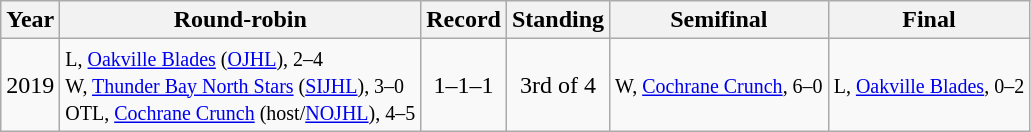<table class="wikitable" style="text-align:center">
<tr>
<th>Year</th>
<th>Round-robin</th>
<th>Record</th>
<th>Standing</th>
<th>Semifinal</th>
<th>Final</th>
</tr>
<tr>
<td>2019</td>
<td align=left><small>L, <a href='#'>Oakville Blades</a> (<a href='#'>OJHL</a>), 2–4<br>W, <a href='#'>Thunder Bay North Stars</a> (<a href='#'>SIJHL</a>), 3–0<br>OTL, <a href='#'>Cochrane Crunch</a> (host/<a href='#'>NOJHL</a>), 4–5</small></td>
<td>1–1–1</td>
<td>3rd of 4</td>
<td><small>W, <a href='#'>Cochrane Crunch</a>, 6–0</small></td>
<td><small>L, <a href='#'>Oakville Blades</a>, 0–2</small></td>
</tr>
</table>
